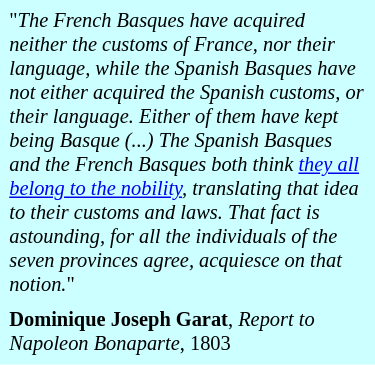<table class="toccolours" style="float: right; margin-right: 0em; margin-right: 1em; font-size: 85%; background:#CCFFFF; color:black; width:18.4em; max-width:40%" cellspacing="5">
<tr>
<td align="left">"<em>The French Basques have acquired neither the customs of France, nor their language, while the Spanish Basques have not either acquired the Spanish customs, or their language. Either of them have kept being Basque (...) The Spanish Basques and the French Basques both think <a href='#'>they all belong to the nobility</a>, translating that idea to their customs and laws. That fact is astounding, for all the individuals of the seven provinces agree, acquiesce on that notion.</em>"</td>
</tr>
<tr>
<td align="left"><strong>Dominique Joseph Garat</strong>, <em>Report to Napoleon Bonaparte</em>, 1803</td>
</tr>
</table>
